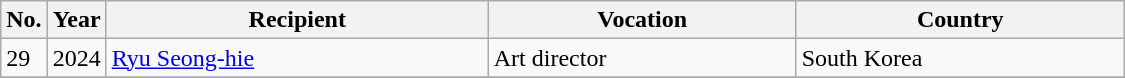<table class=wikitable style="width:750px">
<tr>
<th width=10>No.</th>
<th width=10>Year</th>
<th>Recipient</th>
<th>Vocation</th>
<th>Country</th>
</tr>
<tr>
<td>29</td>
<td>2024</td>
<td><a href='#'>Ryu Seong-hie</a></td>
<td>Art director</td>
<td>South Korea</td>
</tr>
<tr>
</tr>
</table>
